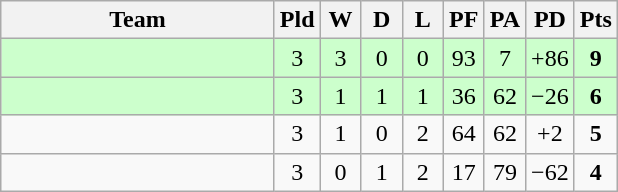<table class="wikitable" style="text-align:center;">
<tr>
<th width=175>Team</th>
<th width=20 abbr="Played">Pld</th>
<th width=20 abbr="Won">W</th>
<th width=20 abbr="Drawn">D</th>
<th width=20 abbr="Lost">L</th>
<th width=20 abbr="Points for">PF</th>
<th width=20 abbr="Points against">PA</th>
<th width=25 abbr="Points difference">PD</th>
<th width=20 abbr="Points">Pts</th>
</tr>
<tr bgcolor=ccffcc>
<td align=left></td>
<td>3</td>
<td>3</td>
<td>0</td>
<td>0</td>
<td>93</td>
<td>7</td>
<td>+86</td>
<td><strong>9</strong></td>
</tr>
<tr bgcolor=ccffcc>
<td align=left></td>
<td>3</td>
<td>1</td>
<td>1</td>
<td>1</td>
<td>36</td>
<td>62</td>
<td>−26</td>
<td><strong>6</strong></td>
</tr>
<tr>
<td align=left></td>
<td>3</td>
<td>1</td>
<td>0</td>
<td>2</td>
<td>64</td>
<td>62</td>
<td>+2</td>
<td><strong>5</strong></td>
</tr>
<tr>
<td align=left></td>
<td>3</td>
<td>0</td>
<td>1</td>
<td>2</td>
<td>17</td>
<td>79</td>
<td>−62</td>
<td><strong>4</strong></td>
</tr>
</table>
